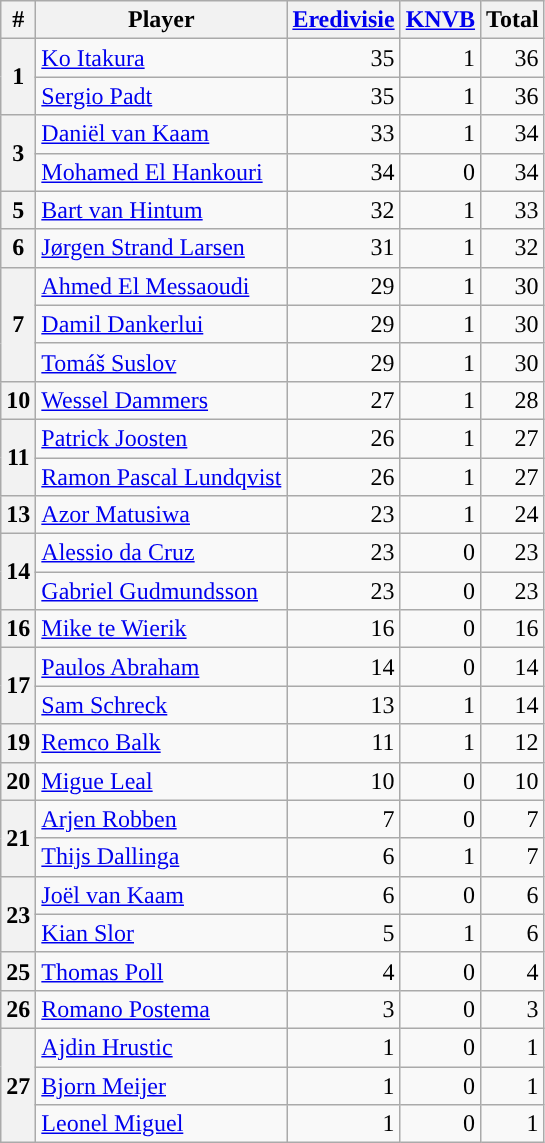<table class="wikitable" style="text-align:right;">
<tr>
<th>#</th>
<th>Player</th>
<th><a href='#'>Eredivisie</a></th>
<th><a href='#'>KNVB</a></th>
<th>Total</th>
</tr>
<tr>
<th rowspan=2 align=center>1</th>
<td align=left> <a href='#'>Ko Itakura</a></td>
<td>35</td>
<td>1</td>
<td>36</td>
</tr>
<tr>
<td align=left> <a href='#'>Sergio Padt</a></td>
<td>35</td>
<td>1</td>
<td>36</td>
</tr>
<tr>
<th rowspan=2 align=center>3</th>
<td align=left> <a href='#'>Daniël van Kaam</a></td>
<td>33</td>
<td>1</td>
<td>34</td>
</tr>
<tr>
<td align=left> <a href='#'>Mohamed El Hankouri</a></td>
<td>34</td>
<td>0</td>
<td>34</td>
</tr>
<tr>
<th align=center>5</th>
<td align=left> <a href='#'>Bart van Hintum</a></td>
<td>32</td>
<td>1</td>
<td>33</td>
</tr>
<tr>
<th align=center>6</th>
<td align=left> <a href='#'>Jørgen Strand Larsen</a></td>
<td>31</td>
<td>1</td>
<td>32</td>
</tr>
<tr>
<th rowspan=3 align=center>7</th>
<td align=left> <a href='#'>Ahmed El Messaoudi</a></td>
<td>29</td>
<td>1</td>
<td>30</td>
</tr>
<tr>
<td align=left> <a href='#'>Damil Dankerlui</a></td>
<td>29</td>
<td>1</td>
<td>30</td>
</tr>
<tr>
<td align=left> <a href='#'>Tomáš Suslov</a></td>
<td>29</td>
<td>1</td>
<td>30</td>
</tr>
<tr>
<th align=center>10</th>
<td align=left> <a href='#'>Wessel Dammers</a></td>
<td>27</td>
<td>1</td>
<td>28</td>
</tr>
<tr>
<th rowspan=2 align=center>11</th>
<td align=left> <a href='#'>Patrick Joosten</a></td>
<td>26</td>
<td>1</td>
<td>27</td>
</tr>
<tr>
<td align=left> <a href='#'>Ramon Pascal Lundqvist</a></td>
<td>26</td>
<td>1</td>
<td>27</td>
</tr>
<tr>
<th align=center>13</th>
<td align=left> <a href='#'>Azor Matusiwa</a></td>
<td>23</td>
<td>1</td>
<td>24</td>
</tr>
<tr>
<th rowspan=2 align=center>14</th>
<td align=left> <a href='#'>Alessio da Cruz</a></td>
<td>23</td>
<td>0</td>
<td>23</td>
</tr>
<tr>
<td align=left> <a href='#'>Gabriel Gudmundsson</a></td>
<td>23</td>
<td>0</td>
<td>23</td>
</tr>
<tr>
<th align=center>16</th>
<td align=left> <a href='#'>Mike te Wierik</a></td>
<td>16</td>
<td>0</td>
<td>16</td>
</tr>
<tr>
<th rowspan=2 align=center>17</th>
<td align=left> <a href='#'>Paulos Abraham</a></td>
<td>14</td>
<td>0</td>
<td>14</td>
</tr>
<tr>
<td align=left> <a href='#'>Sam Schreck</a></td>
<td>13</td>
<td>1</td>
<td>14</td>
</tr>
<tr>
<th align=center>19</th>
<td align=left> <a href='#'>Remco Balk</a></td>
<td>11</td>
<td>1</td>
<td>12</td>
</tr>
<tr>
<th align=center>20</th>
<td align=left> <a href='#'>Migue Leal</a></td>
<td>10</td>
<td>0</td>
<td>10</td>
</tr>
<tr>
<th rowspan=2 align=center>21</th>
<td align=left> <a href='#'>Arjen Robben</a></td>
<td>7</td>
<td>0</td>
<td>7</td>
</tr>
<tr>
<td align=left> <a href='#'>Thijs Dallinga</a></td>
<td>6</td>
<td>1</td>
<td>7</td>
</tr>
<tr>
<th rowspan=2 align=center>23</th>
<td align=left> <a href='#'>Joël van Kaam</a></td>
<td>6</td>
<td>0</td>
<td>6</td>
</tr>
<tr>
<td align=left> <a href='#'>Kian Slor</a></td>
<td>5</td>
<td>1</td>
<td>6</td>
</tr>
<tr>
<th align=center>25</th>
<td align=left> <a href='#'>Thomas Poll</a></td>
<td>4</td>
<td>0</td>
<td>4</td>
</tr>
<tr>
<th align=center>26</th>
<td align=left> <a href='#'>Romano Postema</a></td>
<td>3</td>
<td>0</td>
<td>3</td>
</tr>
<tr>
<th rowspan=3 align=center>27</th>
<td align=left> <a href='#'>Ajdin Hrustic</a></td>
<td>1</td>
<td>0</td>
<td>1</td>
</tr>
<tr>
<td align=left> <a href='#'>Bjorn Meijer</a></td>
<td>1</td>
<td>0</td>
<td>1</td>
</tr>
<tr>
<td align=left> <a href='#'>Leonel Miguel</a></td>
<td>1</td>
<td>0</td>
<td>1</td>
</tr>
</table>
